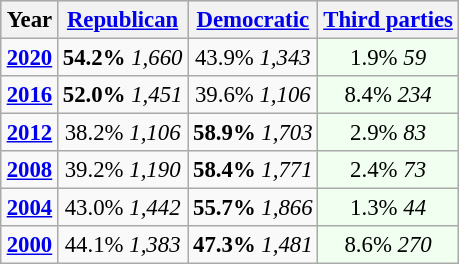<table class="wikitable"  style="margin:auto; float:right; font-size:95%;">
<tr style="background:lightgrey;">
<th>Year</th>
<th><a href='#'>Republican</a></th>
<th><a href='#'>Democratic</a></th>
<th><a href='#'>Third parties</a></th>
</tr>
<tr>
<td style="text-align:center;" ><strong><a href='#'>2020</a></strong></td>
<td style="text-align:center;" ><strong>54.2%</strong> <em>1,660</em></td>
<td style="text-align:center;" >43.9% <em>1,343</em></td>
<td style="text-align:center; background:honeyDew;">1.9% <em>59</em></td>
</tr>
<tr>
<td style="text-align:center;" ><strong><a href='#'>2016</a></strong></td>
<td style="text-align:center;" ><strong>52.0%</strong> <em>1,451</em></td>
<td style="text-align:center;" >39.6% <em>1,106</em></td>
<td style="text-align:center; background:honeyDew;">8.4% <em>234</em></td>
</tr>
<tr>
<td style="text-align:center;" ><strong><a href='#'>2012</a></strong></td>
<td style="text-align:center;" >38.2% <em>1,106</em></td>
<td style="text-align:center;" ><strong>58.9%</strong> <em>1,703</em></td>
<td style="text-align:center; background:honeyDew;">2.9% <em>83</em></td>
</tr>
<tr>
<td style="text-align:center;" ><strong><a href='#'>2008</a></strong></td>
<td style="text-align:center;" >39.2% <em>1,190</em></td>
<td style="text-align:center;" ><strong>58.4%</strong> <em>1,771</em></td>
<td style="text-align:center; background:honeyDew;">2.4% <em>73</em></td>
</tr>
<tr>
<td style="text-align:center;" ><strong><a href='#'>2004</a></strong></td>
<td style="text-align:center;" >43.0% <em>1,442</em></td>
<td style="text-align:center;" ><strong>55.7%</strong> <em>1,866</em></td>
<td style="text-align:center; background:honeyDew;">1.3% <em>44</em></td>
</tr>
<tr>
<td style="text-align:center;" ><strong><a href='#'>2000</a></strong></td>
<td style="text-align:center;" >44.1% <em>1,383</em></td>
<td style="text-align:center;" ><strong>47.3%</strong> <em>1,481</em></td>
<td style="text-align:center; background:honeyDew;">8.6% <em>270</em></td>
</tr>
</table>
